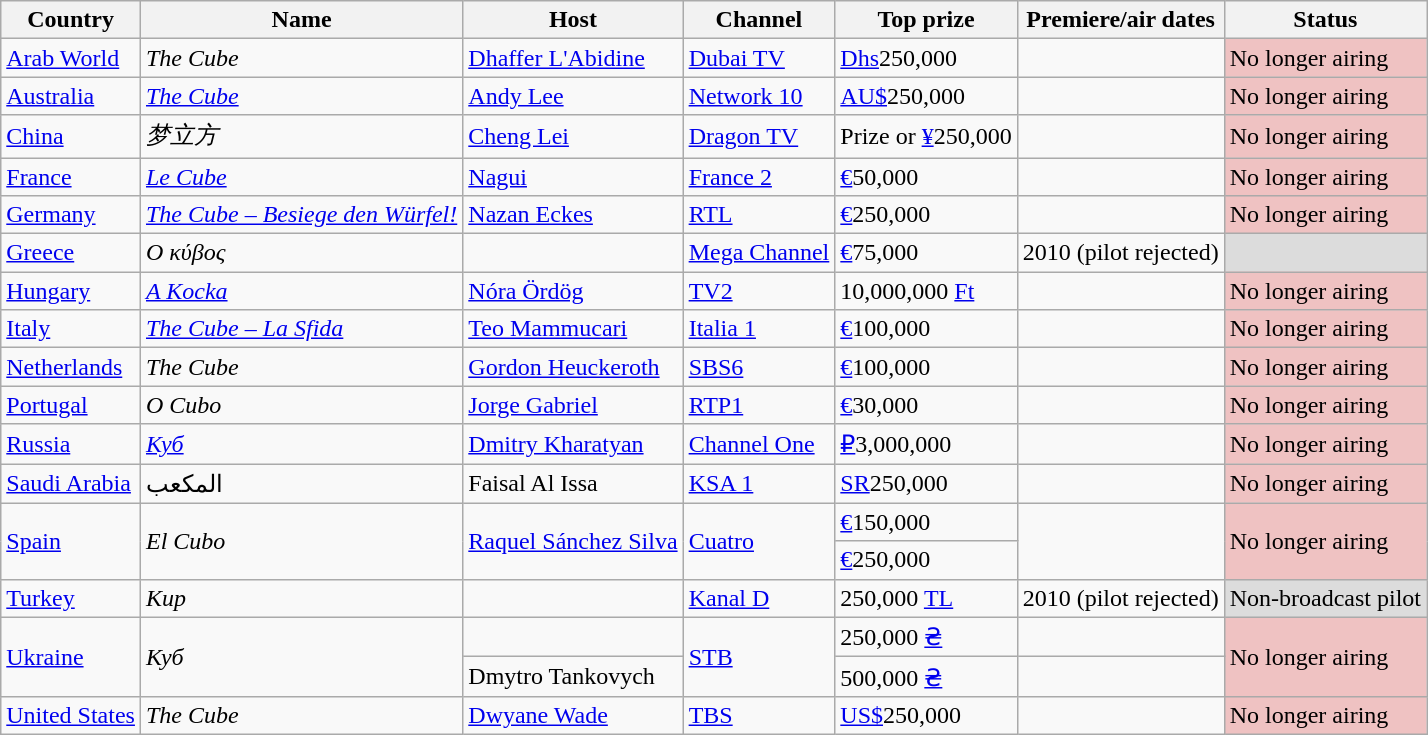<table class="wikitable" style="text-align:left;">
<tr>
<th>Country</th>
<th>Name</th>
<th>Host</th>
<th>Channel</th>
<th>Top prize</th>
<th>Premiere/air dates</th>
<th>Status</th>
</tr>
<tr>
<td><a href='#'>Arab World</a></td>
<td><em>The Cube</em></td>
<td><a href='#'>Dhaffer L'Abidine</a></td>
<td><a href='#'>Dubai TV</a></td>
<td><a href='#'>Dhs</a>250,000</td>
<td></td>
<td style="background:#EFC2C2;">No longer airing</td>
</tr>
<tr>
<td><a href='#'>Australia</a></td>
<td><em><a href='#'>The Cube</a></em></td>
<td><a href='#'>Andy Lee</a></td>
<td><a href='#'>Network 10</a></td>
<td><a href='#'>AU$</a>250,000</td>
<td></td>
<td style="background:#EFC2C2;">No longer airing</td>
</tr>
<tr>
<td><a href='#'>China</a></td>
<td><em>梦立方</em><br></td>
<td><a href='#'>Cheng Lei</a></td>
<td><a href='#'>Dragon TV</a></td>
<td>Prize or <a href='#'>¥</a>250,000</td>
<td></td>
<td style="background:#EFC2C2;">No longer airing</td>
</tr>
<tr>
<td><a href='#'>France</a></td>
<td><em><a href='#'>Le Cube</a></em></td>
<td><a href='#'>Nagui</a></td>
<td><a href='#'>France 2</a></td>
<td><a href='#'>€</a>50,000</td>
<td></td>
<td style="background:#EFC2C2;">No longer airing</td>
</tr>
<tr>
<td><a href='#'>Germany</a></td>
<td><em><a href='#'>The Cube – Besiege den Würfel!</a></em></td>
<td><a href='#'>Nazan Eckes</a></td>
<td><a href='#'>RTL</a></td>
<td><a href='#'>€</a>250,000</td>
<td></td>
<td style="background:#EFC2C2;">No longer airing</td>
</tr>
<tr>
<td><a href='#'>Greece</a></td>
<td><em>O κύβος</em><br></td>
<td></td>
<td><a href='#'>Mega Channel</a></td>
<td><a href='#'>€</a>75,000</td>
<td>2010 (pilot rejected)</td>
<td style="background:#DCDCDC;"></td>
</tr>
<tr>
<td><a href='#'>Hungary</a></td>
<td><em><a href='#'>A Kocka</a></em></td>
<td><a href='#'>Nóra Ördög</a></td>
<td><a href='#'>TV2</a></td>
<td>10,000,000 <a href='#'>Ft</a></td>
<td></td>
<td style="background:#EFC2C2;">No longer airing</td>
</tr>
<tr>
<td><a href='#'>Italy</a></td>
<td><em><a href='#'>The Cube – La Sfida</a></em></td>
<td><a href='#'>Teo Mammucari</a></td>
<td><a href='#'>Italia 1</a></td>
<td><a href='#'>€</a>100,000</td>
<td></td>
<td style="background:#EFC2C2;">No longer airing</td>
</tr>
<tr>
<td><a href='#'>Netherlands</a></td>
<td><em>The Cube</em></td>
<td><a href='#'>Gordon Heuckeroth</a></td>
<td><a href='#'>SBS6</a></td>
<td><a href='#'>€</a>100,000</td>
<td></td>
<td style="background:#EFC2C2;">No longer airing</td>
</tr>
<tr>
<td><a href='#'>Portugal</a></td>
<td><em>O Cubo</em></td>
<td><a href='#'>Jorge Gabriel</a></td>
<td><a href='#'>RTP1</a></td>
<td><a href='#'>€</a>30,000</td>
<td></td>
<td style="background:#EFC2C2;">No longer airing</td>
</tr>
<tr>
<td><a href='#'>Russia</a></td>
<td><em><a href='#'>Куб</a></em> <br></td>
<td><a href='#'>Dmitry Kharatyan</a></td>
<td><a href='#'>Channel One</a></td>
<td><a href='#'>₽</a>3,000,000</td>
<td></td>
<td style="background:#EFC2C2;">No longer airing</td>
</tr>
<tr>
<td><a href='#'>Saudi Arabia</a></td>
<td>المكعب<br></td>
<td>Faisal Al Issa</td>
<td><a href='#'>KSA 1</a></td>
<td><a href='#'>SR</a>250,000</td>
<td></td>
<td style="background:#EFC2C2;">No longer airing</td>
</tr>
<tr>
<td rowspan=2><a href='#'>Spain</a></td>
<td rowspan=2><em>El Cubo</em></td>
<td rowspan=2><a href='#'>Raquel Sánchez Silva</a></td>
<td rowspan=2><a href='#'>Cuatro</a></td>
<td><a href='#'>€</a>150,000</td>
<td rowspan=2></td>
<td rowspan=2 style="background:#EFC2C2;">No longer airing</td>
</tr>
<tr>
<td><a href='#'>€</a>250,000</td>
</tr>
<tr>
<td><a href='#'>Turkey</a></td>
<td><em>Kup</em></td>
<td></td>
<td><a href='#'>Kanal D</a></td>
<td>250,000 <a href='#'>TL</a></td>
<td>2010 (pilot rejected)</td>
<td style="background:#DCDCDC;">Non-broadcast pilot</td>
</tr>
<tr>
<td rowspan=2><a href='#'>Ukraine</a></td>
<td rowspan=2><em>Куб</em><br></td>
<td></td>
<td rowspan=2><a href='#'>STB</a></td>
<td>250,000 <a href='#'>₴</a></td>
<td></td>
<td style="background:#EFC2C2;" rowspan=2>No longer airing</td>
</tr>
<tr>
<td>Dmytro Tankovych</td>
<td>500,000 <a href='#'>₴</a></td>
<td></td>
</tr>
<tr>
<td><a href='#'>United States</a></td>
<td><em>The Cube</em></td>
<td><a href='#'>Dwyane Wade</a></td>
<td><a href='#'>TBS</a></td>
<td><a href='#'>US$</a>250,000</td>
<td></td>
<td style="background:#EFC2C2;">No longer airing</td>
</tr>
</table>
